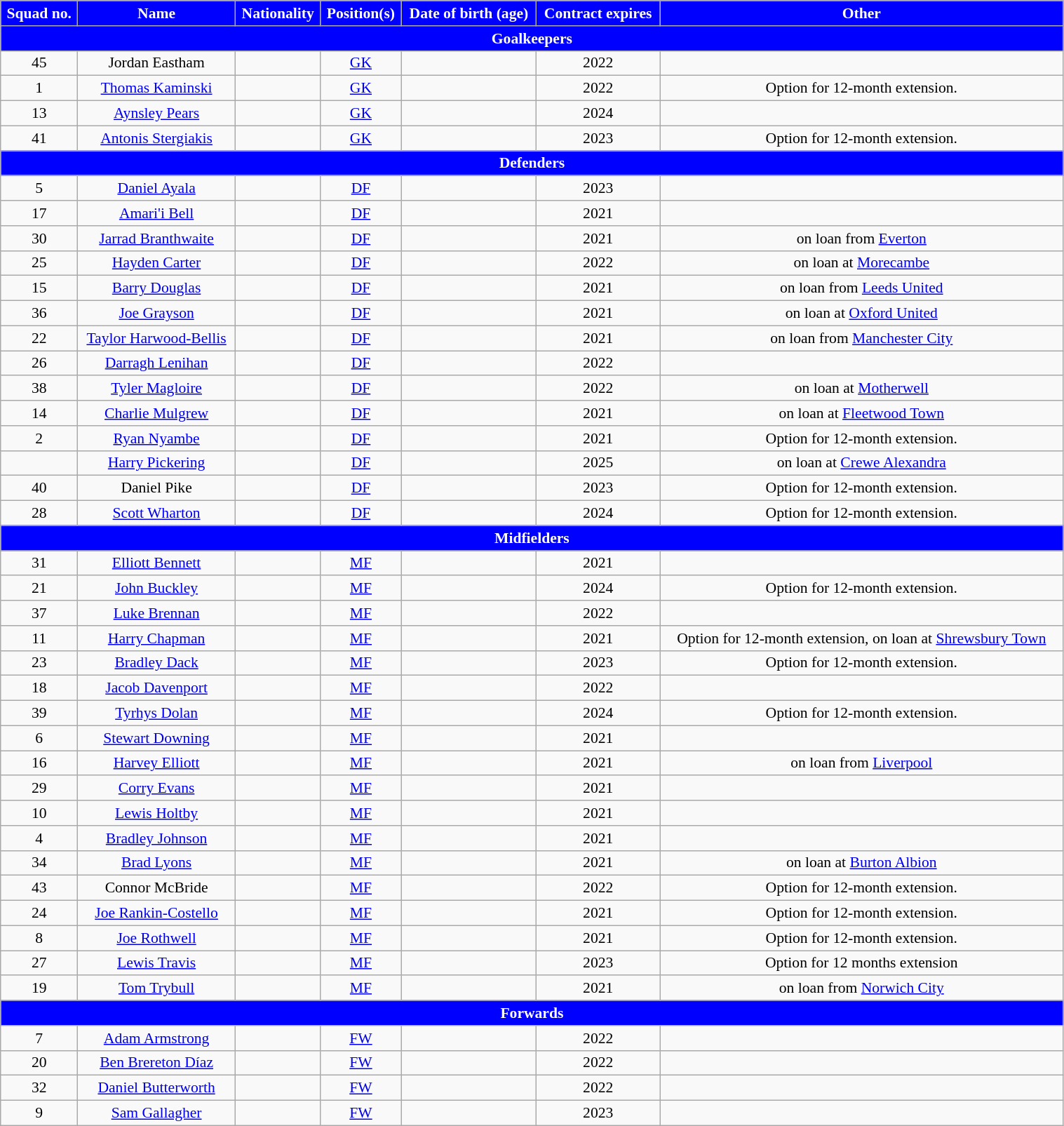<table class="wikitable" style="text-align:center; font-size:90%; width:80%;">
<tr>
<th style="background:#0000FF; color:white; text-align:center;">Squad no.</th>
<th style="background:#0000FF; color:white; text-align:center;">Name</th>
<th style="background:#0000FF; color:white; text-align:center;">Nationality</th>
<th style="background:#0000FF; color:white; text-align:center;">Position(s)</th>
<th style="background:#0000FF; color:white; text-align:center;">Date of birth (age)</th>
<th style="background:#0000FF; color:white; text-align:center;">Contract expires</th>
<th style="background:#0000FF; color:white; text-align:center;">Other</th>
</tr>
<tr>
<th colspan="7" style="background:#0000FF; color:white; text-align:center">Goalkeepers</th>
</tr>
<tr>
<td>45</td>
<td>Jordan Eastham</td>
<td></td>
<td><a href='#'>GK</a></td>
<td></td>
<td>2022</td>
<td></td>
</tr>
<tr>
<td>1</td>
<td><a href='#'>Thomas Kaminski</a></td>
<td></td>
<td><a href='#'>GK</a></td>
<td></td>
<td>2022</td>
<td>Option for 12-month extension.</td>
</tr>
<tr>
<td>13</td>
<td><a href='#'>Aynsley Pears</a></td>
<td></td>
<td><a href='#'>GK</a></td>
<td></td>
<td>2024</td>
<td></td>
</tr>
<tr>
<td>41</td>
<td><a href='#'>Antonis Stergiakis</a></td>
<td></td>
<td><a href='#'>GK</a></td>
<td></td>
<td>2023</td>
<td>Option for 12-month extension.</td>
</tr>
<tr>
<th colspan="7" style="background:#0000FF; color:white; text-align:center">Defenders</th>
</tr>
<tr>
<td>5</td>
<td><a href='#'>Daniel Ayala</a></td>
<td></td>
<td><a href='#'>DF</a></td>
<td></td>
<td>2023</td>
<td></td>
</tr>
<tr>
<td>17</td>
<td><a href='#'>Amari'i Bell</a></td>
<td></td>
<td><a href='#'>DF</a></td>
<td></td>
<td>2021</td>
<td></td>
</tr>
<tr>
<td>30</td>
<td><a href='#'>Jarrad Branthwaite</a></td>
<td></td>
<td><a href='#'>DF</a></td>
<td></td>
<td>2021</td>
<td>on loan from <a href='#'>Everton</a></td>
</tr>
<tr>
<td>25</td>
<td><a href='#'>Hayden Carter</a></td>
<td></td>
<td><a href='#'>DF</a></td>
<td></td>
<td>2022</td>
<td>on loan at <a href='#'>Morecambe</a></td>
</tr>
<tr>
<td>15</td>
<td><a href='#'>Barry Douglas</a></td>
<td></td>
<td><a href='#'>DF</a></td>
<td></td>
<td>2021</td>
<td>on loan from <a href='#'>Leeds United</a></td>
</tr>
<tr>
<td>36</td>
<td><a href='#'>Joe Grayson</a></td>
<td></td>
<td><a href='#'>DF</a></td>
<td></td>
<td>2021</td>
<td>on loan at <a href='#'>Oxford United</a></td>
</tr>
<tr>
<td>22</td>
<td><a href='#'>Taylor Harwood-Bellis</a></td>
<td></td>
<td><a href='#'>DF</a></td>
<td></td>
<td>2021</td>
<td>on loan from <a href='#'>Manchester City</a></td>
</tr>
<tr>
<td>26</td>
<td><a href='#'>Darragh Lenihan</a></td>
<td></td>
<td><a href='#'>DF</a></td>
<td></td>
<td>2022</td>
<td></td>
</tr>
<tr>
<td>38</td>
<td><a href='#'>Tyler Magloire</a></td>
<td></td>
<td><a href='#'>DF</a></td>
<td></td>
<td>2022</td>
<td>on loan at <a href='#'>Motherwell</a></td>
</tr>
<tr>
<td>14</td>
<td><a href='#'>Charlie Mulgrew</a></td>
<td></td>
<td><a href='#'>DF</a></td>
<td></td>
<td>2021</td>
<td>on loan at <a href='#'>Fleetwood Town</a></td>
</tr>
<tr>
<td>2</td>
<td><a href='#'>Ryan Nyambe</a></td>
<td></td>
<td><a href='#'>DF</a></td>
<td></td>
<td>2021 </td>
<td>Option for 12-month extension.</td>
</tr>
<tr>
<td></td>
<td><a href='#'>Harry Pickering</a></td>
<td></td>
<td><a href='#'>DF</a></td>
<td></td>
<td>2025</td>
<td>on loan at <a href='#'>Crewe Alexandra</a></td>
</tr>
<tr>
<td>40</td>
<td>Daniel Pike</td>
<td></td>
<td><a href='#'>DF</a></td>
<td></td>
<td>2023</td>
<td>Option for 12-month extension.</td>
</tr>
<tr>
<td>28</td>
<td><a href='#'>Scott Wharton</a></td>
<td></td>
<td><a href='#'>DF</a></td>
<td></td>
<td>2024</td>
<td>Option for 12-month extension.</td>
</tr>
<tr>
<th colspan="7" style="background:#0000FF; color:white; text-align:center">Midfielders</th>
</tr>
<tr>
<td>31</td>
<td><a href='#'>Elliott Bennett</a></td>
<td></td>
<td><a href='#'>MF</a></td>
<td></td>
<td>2021</td>
<td></td>
</tr>
<tr>
<td>21</td>
<td><a href='#'>John Buckley</a></td>
<td></td>
<td><a href='#'>MF</a></td>
<td></td>
<td>2024</td>
<td>Option for 12-month extension.</td>
</tr>
<tr>
<td>37</td>
<td><a href='#'>Luke Brennan</a></td>
<td></td>
<td><a href='#'>MF</a></td>
<td></td>
<td>2022</td>
<td></td>
</tr>
<tr>
<td>11</td>
<td><a href='#'>Harry Chapman</a></td>
<td></td>
<td><a href='#'>MF</a></td>
<td></td>
<td>2021 </td>
<td>Option for 12-month extension, on loan at <a href='#'>Shrewsbury Town</a></td>
</tr>
<tr>
<td>23</td>
<td><a href='#'>Bradley Dack</a></td>
<td></td>
<td><a href='#'>MF</a></td>
<td></td>
<td>2023</td>
<td>Option for 12-month extension.</td>
</tr>
<tr>
<td>18</td>
<td><a href='#'>Jacob Davenport</a></td>
<td></td>
<td><a href='#'>MF</a></td>
<td></td>
<td>2022 </td>
<td></td>
</tr>
<tr>
<td>39</td>
<td><a href='#'>Tyrhys Dolan</a></td>
<td></td>
<td><a href='#'>MF</a></td>
<td></td>
<td>2024</td>
<td>Option for 12-month extension.</td>
</tr>
<tr>
<td>6</td>
<td><a href='#'>Stewart Downing</a></td>
<td></td>
<td><a href='#'>MF</a></td>
<td></td>
<td>2021</td>
<td></td>
</tr>
<tr>
<td>16</td>
<td><a href='#'>Harvey Elliott</a></td>
<td></td>
<td><a href='#'>MF</a></td>
<td></td>
<td>2021</td>
<td>on loan from <a href='#'>Liverpool</a></td>
</tr>
<tr>
<td>29</td>
<td><a href='#'>Corry Evans</a></td>
<td></td>
<td><a href='#'>MF</a></td>
<td></td>
<td>2021</td>
<td></td>
</tr>
<tr>
<td>10</td>
<td><a href='#'>Lewis Holtby</a></td>
<td></td>
<td><a href='#'>MF</a></td>
<td></td>
<td>2021</td>
<td></td>
</tr>
<tr>
<td>4</td>
<td><a href='#'>Bradley Johnson</a></td>
<td></td>
<td><a href='#'>MF</a></td>
<td></td>
<td>2021</td>
<td></td>
</tr>
<tr>
<td>34</td>
<td><a href='#'>Brad Lyons</a></td>
<td></td>
<td><a href='#'>MF</a></td>
<td></td>
<td>2021</td>
<td>on loan at <a href='#'>Burton Albion</a></td>
</tr>
<tr>
<td>43</td>
<td>Connor McBride</td>
<td></td>
<td><a href='#'>MF</a></td>
<td></td>
<td>2022</td>
<td>Option for 12-month extension.</td>
</tr>
<tr>
<td>24</td>
<td><a href='#'>Joe Rankin-Costello</a></td>
<td></td>
<td><a href='#'>MF</a></td>
<td></td>
<td>2021</td>
<td>Option for 12-month extension.</td>
</tr>
<tr>
<td>8</td>
<td><a href='#'>Joe Rothwell</a></td>
<td></td>
<td><a href='#'>MF</a></td>
<td></td>
<td>2021</td>
<td>Option for 12-month extension.</td>
</tr>
<tr>
<td>27</td>
<td><a href='#'>Lewis Travis</a></td>
<td></td>
<td><a href='#'>MF</a></td>
<td></td>
<td>2023</td>
<td>Option for 12 months extension</td>
</tr>
<tr>
<td>19</td>
<td><a href='#'>Tom Trybull</a></td>
<td></td>
<td><a href='#'>MF</a></td>
<td></td>
<td>2021</td>
<td>on loan from <a href='#'>Norwich City</a></td>
</tr>
<tr>
<th colspan="7" style="background:#0000FF; color:white; text-align:center">Forwards</th>
</tr>
<tr>
<td>7</td>
<td><a href='#'>Adam Armstrong</a></td>
<td></td>
<td><a href='#'>FW</a></td>
<td></td>
<td>2022</td>
<td></td>
</tr>
<tr>
<td>20</td>
<td><a href='#'>Ben Brereton Díaz</a></td>
<td></td>
<td><a href='#'>FW</a></td>
<td></td>
<td>2022</td>
<td></td>
</tr>
<tr>
<td>32</td>
<td><a href='#'>Daniel Butterworth</a></td>
<td></td>
<td><a href='#'>FW</a></td>
<td></td>
<td>2022 </td>
<td></td>
</tr>
<tr>
<td>9</td>
<td><a href='#'>Sam Gallagher</a></td>
<td></td>
<td><a href='#'>FW</a></td>
<td></td>
<td>2023</td>
<td></td>
</tr>
</table>
